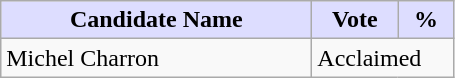<table class="wikitable sortable">
<tr>
<th style="background:#ddf; width:200px;">Candidate Name</th>
<th style="background:#ddf; width:50px;">Vote</th>
<th style="background:#ddf; width:30px;">%</th>
</tr>
<tr>
<td>Michel Charron</td>
<td colspan="3">Acclaimed</td>
</tr>
</table>
